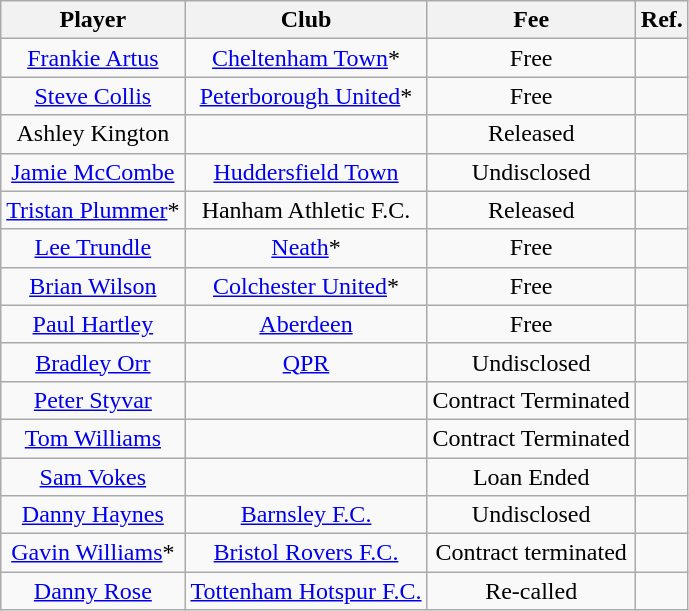<table class="wikitable" style="text-align: center">
<tr>
<th>Player</th>
<th>Club</th>
<th>Fee</th>
<th>Ref.</th>
</tr>
<tr>
<td><a href='#'>Frankie Artus</a></td>
<td><a href='#'>Cheltenham Town</a>*</td>
<td>Free</td>
<td></td>
</tr>
<tr>
<td><a href='#'>Steve Collis</a></td>
<td><a href='#'>Peterborough United</a>*</td>
<td>Free</td>
<td></td>
</tr>
<tr>
<td>Ashley Kington</td>
<td></td>
<td>Released</td>
<td></td>
</tr>
<tr>
<td><a href='#'>Jamie McCombe</a></td>
<td><a href='#'>Huddersfield Town</a></td>
<td>Undisclosed</td>
<td></td>
</tr>
<tr>
<td><a href='#'>Tristan Plummer</a>*</td>
<td>Hanham Athletic F.C.</td>
<td>Released</td>
<td></td>
</tr>
<tr>
<td><a href='#'>Lee Trundle</a></td>
<td><a href='#'>Neath</a>*</td>
<td>Free</td>
<td></td>
</tr>
<tr>
<td><a href='#'>Brian Wilson</a></td>
<td><a href='#'>Colchester United</a>*</td>
<td>Free</td>
<td></td>
</tr>
<tr>
<td><a href='#'>Paul Hartley</a></td>
<td><a href='#'>Aberdeen</a></td>
<td>Free</td>
<td></td>
</tr>
<tr>
<td><a href='#'>Bradley Orr</a></td>
<td><a href='#'>QPR</a></td>
<td>Undisclosed</td>
<td></td>
</tr>
<tr>
<td><a href='#'>Peter Styvar</a></td>
<td></td>
<td>Contract Terminated</td>
<td></td>
</tr>
<tr>
<td><a href='#'>Tom Williams</a></td>
<td></td>
<td>Contract Terminated</td>
<td></td>
</tr>
<tr>
<td><a href='#'>Sam Vokes</a></td>
<td></td>
<td>Loan Ended</td>
<td></td>
</tr>
<tr>
<td><a href='#'>Danny Haynes</a></td>
<td><a href='#'>Barnsley F.C.</a></td>
<td>Undisclosed</td>
<td></td>
</tr>
<tr>
<td><a href='#'>Gavin Williams</a>*</td>
<td><a href='#'>Bristol Rovers F.C.</a></td>
<td>Contract terminated</td>
<td></td>
</tr>
<tr>
<td><a href='#'>Danny Rose</a></td>
<td><a href='#'>Tottenham Hotspur F.C.</a></td>
<td>Re-called</td>
<td></td>
</tr>
</table>
